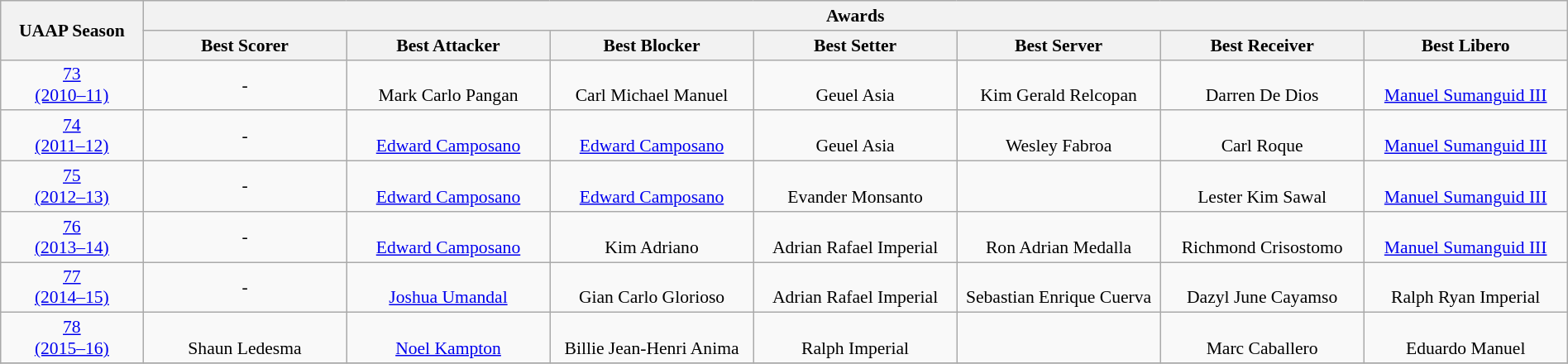<table class="wikitable" width=100% style="font-size:90%; text-align:center;">
<tr>
<th width=7% rowspan=2>UAAP Season</th>
<th colspan=10>Awards</th>
</tr>
<tr>
<th width=10%>Best Scorer</th>
<th width=10%>Best Attacker</th>
<th width=10%>Best Blocker</th>
<th width=10%>Best Setter</th>
<th width=10%>Best Server</th>
<th width=10%>Best Receiver</th>
<th width=10%>Best Libero</th>
</tr>
<tr>
<td><a href='#'>73<br>(2010–11)</a></td>
<td>-</td>
<td><br>Mark Carlo Pangan</td>
<td><br>Carl Michael Manuel</td>
<td><br>Geuel Asia</td>
<td><br>Kim Gerald Relcopan</td>
<td><br>Darren De Dios</td>
<td><br><a href='#'>Manuel Sumanguid III</a></td>
</tr>
<tr>
<td><a href='#'>74<br>(2011–12)</a></td>
<td>-</td>
<td><br><a href='#'>Edward Camposano</a></td>
<td><br><a href='#'>Edward Camposano</a></td>
<td><br>Geuel Asia</td>
<td><br>Wesley Fabroa</td>
<td><br>Carl Roque</td>
<td><br><a href='#'>Manuel Sumanguid III</a></td>
</tr>
<tr>
<td><a href='#'>75<br>(2012–13)</a></td>
<td>-</td>
<td><br><a href='#'>Edward Camposano</a></td>
<td><br><a href='#'>Edward Camposano</a></td>
<td><br>Evander Monsanto</td>
<td></td>
<td><br>Lester Kim Sawal</td>
<td><br><a href='#'>Manuel Sumanguid III</a></td>
</tr>
<tr>
<td><a href='#'>76<br>(2013–14)</a></td>
<td>-</td>
<td><br><a href='#'>Edward Camposano</a></td>
<td><br>Kim Adriano</td>
<td><br>Adrian Rafael Imperial</td>
<td><br>Ron Adrian Medalla</td>
<td><br>Richmond Crisostomo</td>
<td><br><a href='#'>Manuel Sumanguid III</a></td>
</tr>
<tr>
<td><a href='#'>77<br>(2014–15)</a></td>
<td>-</td>
<td><br><a href='#'>Joshua Umandal</a></td>
<td><br>Gian Carlo Glorioso</td>
<td><br>Adrian Rafael Imperial</td>
<td><br>Sebastian Enrique Cuerva</td>
<td><br>Dazyl June Cayamso</td>
<td><br>Ralph Ryan Imperial</td>
</tr>
<tr>
<td><a href='#'>78<br>(2015–16)</a></td>
<td><br> Shaun Ledesma</td>
<td><br><a href='#'>Noel Kampton</a></td>
<td><br>Billie Jean-Henri Anima</td>
<td><br>Ralph Imperial</td>
<td></td>
<td><br>Marc Caballero</td>
<td><br>Eduardo Manuel</td>
</tr>
<tr>
</tr>
</table>
